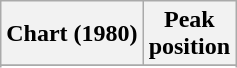<table class="wikitable sortable plainrowheaders"  style="text-align:center">
<tr>
<th scope="col">Chart (1980)</th>
<th scope="col">Peak<br>position</th>
</tr>
<tr>
</tr>
<tr>
</tr>
</table>
